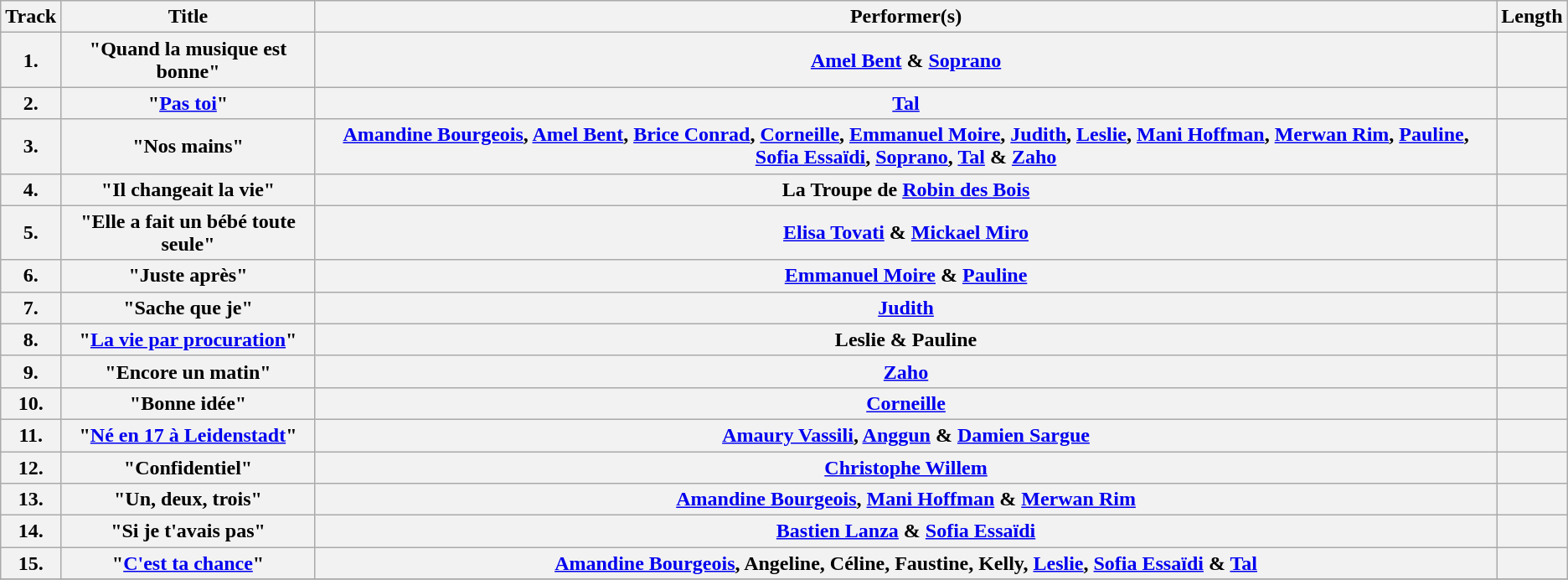<table class="wikitable">
<tr>
<th>Track</th>
<th>Title</th>
<th>Performer(s)</th>
<th>Length</th>
</tr>
<tr>
<th>1.</th>
<th>"Quand la musique est bonne"</th>
<th><a href='#'>Amel Bent</a> & <a href='#'>Soprano</a></th>
<th></th>
</tr>
<tr>
<th>2.</th>
<th>"<a href='#'>Pas toi</a>"</th>
<th><a href='#'>Tal</a></th>
<th></th>
</tr>
<tr>
<th>3.</th>
<th>"Nos mains"</th>
<th><a href='#'>Amandine Bourgeois</a>, <a href='#'>Amel Bent</a>, <a href='#'>Brice Conrad</a>, <a href='#'>Corneille</a>, <a href='#'>Emmanuel Moire</a>, <a href='#'>Judith</a>, <a href='#'>Leslie</a>, <a href='#'>Mani Hoffman</a>, <a href='#'>Merwan Rim</a>, <a href='#'>Pauline</a>, <a href='#'>Sofia Essaïdi</a>, <a href='#'>Soprano</a>, <a href='#'>Tal</a> & <a href='#'>Zaho</a></th>
<th></th>
</tr>
<tr>
<th>4.</th>
<th>"Il changeait la vie"</th>
<th>La Troupe de <a href='#'>Robin des Bois</a></th>
<th></th>
</tr>
<tr>
<th>5.</th>
<th>"Elle a fait un bébé toute seule"</th>
<th><a href='#'>Elisa Tovati</a> & <a href='#'>Mickael Miro</a></th>
<th></th>
</tr>
<tr>
<th>6.</th>
<th>"Juste après"</th>
<th><a href='#'>Emmanuel Moire</a> & <a href='#'>Pauline</a></th>
<th></th>
</tr>
<tr>
<th>7.</th>
<th>"Sache que je"</th>
<th><a href='#'>Judith</a></th>
<th></th>
</tr>
<tr>
<th>8.</th>
<th>"<a href='#'>La vie par procuration</a>"</th>
<th>Leslie & Pauline</th>
<th></th>
</tr>
<tr>
<th>9.</th>
<th>"Encore un matin"</th>
<th><a href='#'>Zaho</a></th>
<th></th>
</tr>
<tr>
<th>10.</th>
<th>"Bonne idée"</th>
<th><a href='#'>Corneille</a></th>
<th></th>
</tr>
<tr>
<th>11.</th>
<th>"<a href='#'>Né en 17 à Leidenstadt</a>"</th>
<th><a href='#'>Amaury Vassili</a>, <a href='#'>Anggun</a> & <a href='#'>Damien Sargue</a></th>
<th></th>
</tr>
<tr>
<th>12.</th>
<th>"Confidentiel"</th>
<th><a href='#'>Christophe Willem</a></th>
<th></th>
</tr>
<tr>
<th>13.</th>
<th>"Un, deux, trois"</th>
<th><a href='#'>Amandine Bourgeois</a>, <a href='#'>Mani Hoffman</a> & <a href='#'>Merwan Rim</a></th>
<th></th>
</tr>
<tr>
<th>14.</th>
<th>"Si je t'avais pas"</th>
<th><a href='#'>Bastien Lanza</a> & <a href='#'>Sofia Essaïdi</a></th>
<th></th>
</tr>
<tr>
<th>15.</th>
<th>"<a href='#'>C'est ta chance</a>"</th>
<th><a href='#'>Amandine Bourgeois</a>, Angeline, Céline, Faustine, Kelly, <a href='#'>Leslie</a>, <a href='#'>Sofia Essaïdi</a> & <a href='#'>Tal</a></th>
<th></th>
</tr>
<tr>
</tr>
</table>
